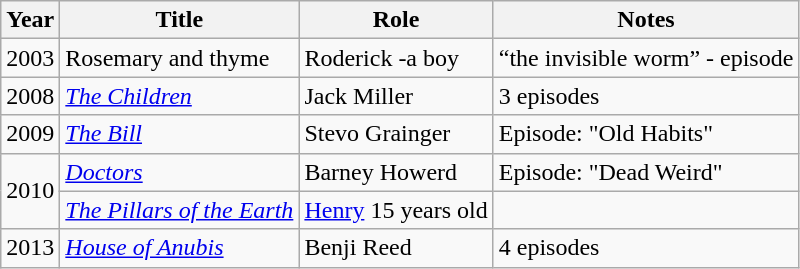<table class="wikitable sortable">
<tr>
<th>Year</th>
<th>Title</th>
<th>Role</th>
<th>Notes</th>
</tr>
<tr>
<td>2003</td>
<td>Rosemary and thyme</td>
<td>Roderick -a boy</td>
<td>“the invisible worm” - episode</td>
</tr>
<tr>
<td>2008</td>
<td><em><a href='#'>The Children</a></em></td>
<td>Jack Miller</td>
<td>3 episodes</td>
</tr>
<tr>
<td>2009</td>
<td><em><a href='#'>The Bill</a></em></td>
<td>Stevo Grainger</td>
<td>Episode: "Old Habits"</td>
</tr>
<tr>
<td rowspan="2">2010</td>
<td><em><a href='#'>Doctors</a></em></td>
<td>Barney Howerd</td>
<td>Episode: "Dead Weird"</td>
</tr>
<tr>
<td><em><a href='#'>The Pillars of the Earth</a></em></td>
<td><a href='#'>Henry</a> 15 years old</td>
<td></td>
</tr>
<tr>
<td>2013</td>
<td><em><a href='#'>House of Anubis</a></em></td>
<td>Benji Reed</td>
<td>4 episodes</td>
</tr>
</table>
